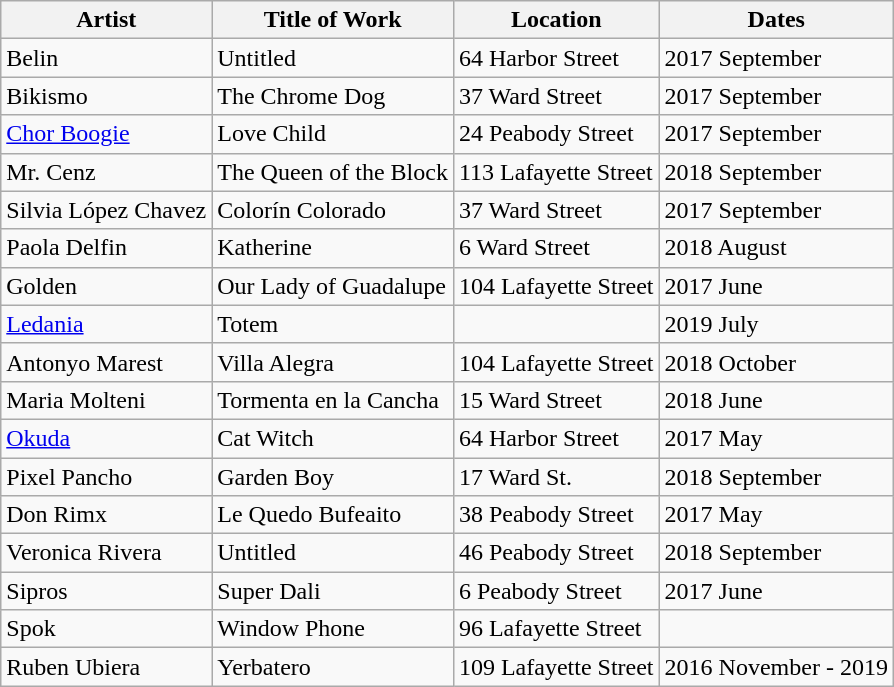<table class="wikitable">
<tr>
<th>Artist</th>
<th>Title of Work</th>
<th>Location</th>
<th>Dates</th>
</tr>
<tr>
<td>Belin</td>
<td>Untitled</td>
<td>64 Harbor Street</td>
<td>2017 September</td>
</tr>
<tr>
<td>Bikismo</td>
<td>The Chrome Dog</td>
<td>37 Ward Street</td>
<td>2017 September</td>
</tr>
<tr>
<td><a href='#'>Chor Boogie</a></td>
<td>Love Child</td>
<td>24 Peabody Street</td>
<td>2017 September</td>
</tr>
<tr>
<td>Mr. Cenz</td>
<td>The Queen of the Block</td>
<td>113 Lafayette Street</td>
<td>2018 September</td>
</tr>
<tr>
<td>Silvia López Chavez</td>
<td>Colorín Colorado</td>
<td>37 Ward Street</td>
<td>2017 September</td>
</tr>
<tr>
<td>Paola Delfin</td>
<td>Katherine</td>
<td>6 Ward Street</td>
<td>2018 August</td>
</tr>
<tr>
<td>Golden</td>
<td>Our Lady of Guadalupe</td>
<td>104 Lafayette Street</td>
<td>2017 June</td>
</tr>
<tr>
<td><a href='#'>Ledania</a></td>
<td>Totem</td>
<td></td>
<td>2019 July</td>
</tr>
<tr>
<td>Antonyo Marest</td>
<td>Villa Alegra</td>
<td>104 Lafayette Street</td>
<td>2018 October</td>
</tr>
<tr>
<td>Maria Molteni</td>
<td>Tormenta en la Cancha</td>
<td>15 Ward Street</td>
<td>2018 June</td>
</tr>
<tr>
<td><a href='#'>Okuda</a></td>
<td>Cat Witch</td>
<td>64 Harbor Street</td>
<td>2017 May</td>
</tr>
<tr>
<td>Pixel Pancho</td>
<td>Garden Boy</td>
<td>17 Ward St.</td>
<td>2018 September</td>
</tr>
<tr>
<td>Don Rimx</td>
<td>Le Quedo Bufeaito</td>
<td>38 Peabody Street</td>
<td>2017 May</td>
</tr>
<tr>
<td>Veronica Rivera</td>
<td>Untitled</td>
<td>46 Peabody Street</td>
<td>2018 September</td>
</tr>
<tr>
<td>Sipros</td>
<td>Super Dali</td>
<td>6 Peabody Street</td>
<td>2017 June</td>
</tr>
<tr>
<td>Spok</td>
<td>Window Phone</td>
<td>96 Lafayette Street</td>
<td></td>
</tr>
<tr>
<td>Ruben Ubiera</td>
<td>Yerbatero</td>
<td>109 Lafayette Street</td>
<td>2016 November - 2019</td>
</tr>
</table>
